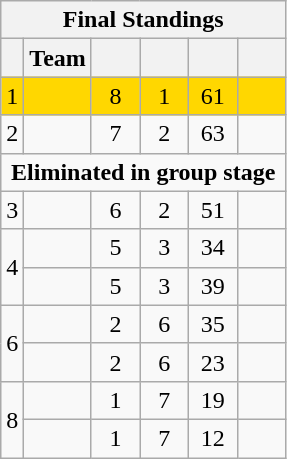<table class="wikitable" style="text-align: center;">
<tr>
<th colspan=7>Final Standings</th>
</tr>
<tr>
<th></th>
<th>Team</th>
<th width=25></th>
<th width=25></th>
<th width=25></th>
<th width=25></th>
</tr>
<tr style="background:gold;">
<td>1</td>
<td align=left></td>
<td>8</td>
<td>1</td>
<td>61</td>
<td></td>
</tr>
<tr>
<td>2</td>
<td align=left></td>
<td>7</td>
<td>2</td>
<td>63</td>
<td></td>
</tr>
<tr>
<td colspan="7"><strong>Eliminated in group stage</strong></td>
</tr>
<tr>
<td>3</td>
<td align=left></td>
<td>6</td>
<td>2</td>
<td>51</td>
<td></td>
</tr>
<tr>
<td rowspan=2>4</td>
<td align=left></td>
<td>5</td>
<td>3</td>
<td>34</td>
<td></td>
</tr>
<tr>
<td align=left></td>
<td>5</td>
<td>3</td>
<td>39</td>
<td></td>
</tr>
<tr>
<td rowspan=2>6</td>
<td align=left></td>
<td>2</td>
<td>6</td>
<td>35</td>
<td></td>
</tr>
<tr>
<td align=left></td>
<td>2</td>
<td>6</td>
<td>23</td>
<td></td>
</tr>
<tr>
<td rowspan=2>8</td>
<td align=left></td>
<td>1</td>
<td>7</td>
<td>19</td>
<td></td>
</tr>
<tr>
<td align=left></td>
<td>1</td>
<td>7</td>
<td>12</td>
<td></td>
</tr>
</table>
